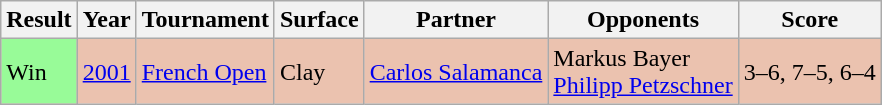<table class="sortable wikitable">
<tr>
<th>Result</th>
<th>Year</th>
<th>Tournament</th>
<th>Surface</th>
<th>Partner</th>
<th>Opponents</th>
<th>Score</th>
</tr>
<tr bgcolor=ebc2af>
<td bgcolor=98FB98>Win</td>
<td><a href='#'>2001</a></td>
<td><a href='#'>French Open</a></td>
<td>Clay</td>
<td> <a href='#'>Carlos Salamanca</a></td>
<td> Markus Bayer<br> <a href='#'>Philipp Petzschner</a></td>
<td>3–6, 7–5, 6–4</td>
</tr>
</table>
